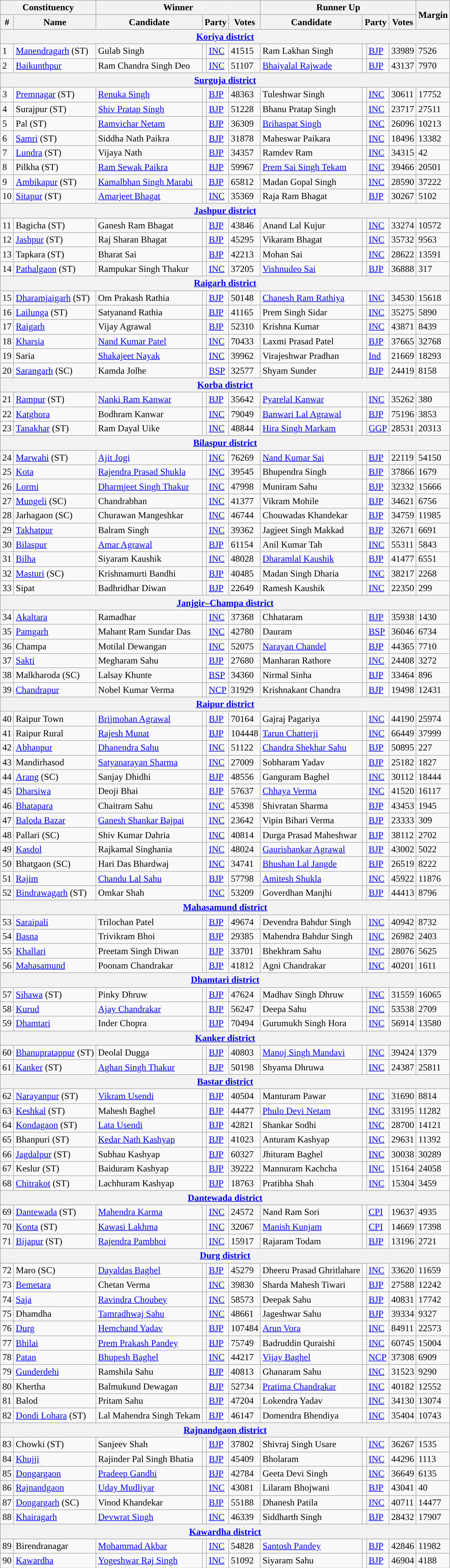<table class="wikitable sortable">
<tr>
<th colspan="2">Constituency</th>
<th colspan="4">Winner</th>
<th colspan="4">Runner Up</th>
<th rowspan="2">Margin</th>
</tr>
<tr>
<th>#</th>
<th>Name</th>
<th>Candidate</th>
<th colspan="2">Party</th>
<th>Votes</th>
<th>Candidate</th>
<th colspan="2">Party</th>
<th>Votes</th>
</tr>
<tr>
<th colspan="11"><a href='#'>Koriya district</a></th>
</tr>
<tr>
<td>1</td>
<td><a href='#'>Manendragarh</a> (ST)</td>
<td>Gulab Singh</td>
<td style="background-color:"></td>
<td><a href='#'>INC</a></td>
<td>41515</td>
<td>Ram Lakhan Singh</td>
<td style="background-color:"></td>
<td><a href='#'>BJP</a></td>
<td>33989</td>
<td>7526</td>
</tr>
<tr>
<td>2</td>
<td><a href='#'>Baikunthpur</a></td>
<td>Ram Chandra Singh Deo</td>
<td style="background-color:"></td>
<td><a href='#'>INC</a></td>
<td>51107</td>
<td><a href='#'>Bhaiyalal Rajwade</a></td>
<td style="background-color:"></td>
<td><a href='#'>BJP</a></td>
<td>43137</td>
<td>7970</td>
</tr>
<tr>
<th colspan="11"><a href='#'>Surguja district</a></th>
</tr>
<tr>
<td>3</td>
<td><a href='#'>Premnagar</a> (ST)</td>
<td><a href='#'>Renuka Singh</a></td>
<td style="background-color:"></td>
<td><a href='#'>BJP</a></td>
<td>48363</td>
<td>Tuleshwar Singh</td>
<td style="background-color:"></td>
<td><a href='#'>INC</a></td>
<td>30611</td>
<td>17752</td>
</tr>
<tr>
<td>4</td>
<td>Surajpur (ST)</td>
<td><a href='#'>Shiv Pratap Singh</a></td>
<td style="background-color:"></td>
<td><a href='#'>BJP</a></td>
<td>51228</td>
<td>Bhanu Pratap Singh</td>
<td style="background-color:"></td>
<td><a href='#'>INC</a></td>
<td>23717</td>
<td>27511</td>
</tr>
<tr>
<td>5</td>
<td>Pal (ST)</td>
<td><a href='#'>Ramvichar Netam</a></td>
<td style="background-color:"></td>
<td><a href='#'>BJP</a></td>
<td>36309</td>
<td><a href='#'>Brihaspat Singh</a></td>
<td style="background-color:"></td>
<td><a href='#'>INC</a></td>
<td>26096</td>
<td>10213</td>
</tr>
<tr>
<td>6</td>
<td><a href='#'>Samri</a> (ST)</td>
<td>Siddha Nath Paikra</td>
<td style="background-color:"></td>
<td><a href='#'>BJP</a></td>
<td>31878</td>
<td>Maheswar Paikara</td>
<td style="background-color:"></td>
<td><a href='#'>INC</a></td>
<td>18496</td>
<td>13382</td>
</tr>
<tr>
<td>7</td>
<td><a href='#'>Lundra</a> (ST)</td>
<td>Vijaya Nath</td>
<td style="background-color:"></td>
<td><a href='#'>BJP</a></td>
<td>34357</td>
<td>Ramdev Ram</td>
<td style="background-color:"></td>
<td><a href='#'>INC</a></td>
<td>34315</td>
<td>42</td>
</tr>
<tr>
<td>8</td>
<td>Pilkha (ST)</td>
<td><a href='#'>Ram Sewak Paikra</a></td>
<td style="background-color:"></td>
<td><a href='#'>BJP</a></td>
<td>59967</td>
<td><a href='#'>Prem Sai Singh Tekam</a></td>
<td style="background-color:"></td>
<td><a href='#'>INC</a></td>
<td>39466</td>
<td>20501</td>
</tr>
<tr>
<td>9</td>
<td><a href='#'>Ambikapur</a> (ST)</td>
<td><a href='#'>Kamalbhan Singh Marabi</a></td>
<td style="background-color:"></td>
<td><a href='#'>BJP</a></td>
<td>65812</td>
<td>Madan Gopal Singh</td>
<td style="background-color:"></td>
<td><a href='#'>INC</a></td>
<td>28590</td>
<td>37222</td>
</tr>
<tr>
<td>10</td>
<td><a href='#'>Sitapur</a> (ST)</td>
<td><a href='#'>Amarjeet Bhagat</a></td>
<td style="background-color:"></td>
<td><a href='#'>INC</a></td>
<td>35369</td>
<td>Raja Ram Bhagat</td>
<td style="background-color:"></td>
<td><a href='#'>BJP</a></td>
<td>30267</td>
<td>5102</td>
</tr>
<tr>
<th colspan="11"><a href='#'>Jashpur district</a></th>
</tr>
<tr>
<td>11</td>
<td>Bagicha (ST)</td>
<td>Ganesh Ram Bhagat</td>
<td style="background-color:"></td>
<td><a href='#'>BJP</a></td>
<td>43846</td>
<td>Anand Lal Kujur</td>
<td style="background-color:"></td>
<td><a href='#'>INC</a></td>
<td>33274</td>
<td>10572</td>
</tr>
<tr>
<td>12</td>
<td><a href='#'>Jashpur</a> (ST)</td>
<td>Raj Sharan Bhagat</td>
<td style="background-color:"></td>
<td><a href='#'>BJP</a></td>
<td>45295</td>
<td>Vikaram Bhagat</td>
<td style="background-color:"></td>
<td><a href='#'>INC</a></td>
<td>35732</td>
<td>9563</td>
</tr>
<tr>
<td>13</td>
<td>Tapkara (ST)</td>
<td>Bharat Sai</td>
<td style="background-color:"></td>
<td><a href='#'>BJP</a></td>
<td>42213</td>
<td>Mohan Sai</td>
<td style="background-color:"></td>
<td><a href='#'>INC</a></td>
<td>28622</td>
<td>13591</td>
</tr>
<tr>
<td>14</td>
<td><a href='#'>Pathalgaon</a> (ST)</td>
<td>Rampukar Singh Thakur</td>
<td style="background-color:"></td>
<td><a href='#'>INC</a></td>
<td>37205</td>
<td><a href='#'>Vishnudeo Sai</a></td>
<td style="background-color:"></td>
<td><a href='#'>BJP</a></td>
<td>36888</td>
<td>317</td>
</tr>
<tr>
<th colspan="11"><a href='#'>Raigarh district</a></th>
</tr>
<tr>
<td>15</td>
<td><a href='#'>Dharamjaigarh</a> (ST)</td>
<td>Om Prakash Rathia</td>
<td style="background-color:"></td>
<td><a href='#'>BJP</a></td>
<td>50148</td>
<td><a href='#'>Chanesh Ram Rathiya</a></td>
<td style="background-color:"></td>
<td><a href='#'>INC</a></td>
<td>34530</td>
<td>15618</td>
</tr>
<tr>
<td>16</td>
<td><a href='#'>Lailunga</a> (ST)</td>
<td>Satyanand Rathia</td>
<td style="background-color:"></td>
<td><a href='#'>BJP</a></td>
<td>41165</td>
<td>Prem Singh Sidar</td>
<td style="background-color:"></td>
<td><a href='#'>INC</a></td>
<td>35275</td>
<td>5890</td>
</tr>
<tr>
<td>17</td>
<td><a href='#'>Raigarh</a></td>
<td>Vijay Agrawal</td>
<td style="background-color:"></td>
<td><a href='#'>BJP</a></td>
<td>52310</td>
<td>Krishna Kumar</td>
<td style="background-color:"></td>
<td><a href='#'>INC</a></td>
<td>43871</td>
<td>8439</td>
</tr>
<tr>
<td>18</td>
<td><a href='#'>Kharsia</a></td>
<td><a href='#'>Nand Kumar Patel</a></td>
<td style="background-color:"></td>
<td><a href='#'>INC</a></td>
<td>70433</td>
<td>Laxmi Prasad Patel</td>
<td style="background-color:"></td>
<td><a href='#'>BJP</a></td>
<td>37665</td>
<td>32768</td>
</tr>
<tr>
<td>19</td>
<td>Saria</td>
<td><a href='#'>Shakajeet Nayak</a></td>
<td style="background-color:"></td>
<td><a href='#'>INC</a></td>
<td>39962</td>
<td>Virajeshwar Pradhan</td>
<td style="background-color:"></td>
<td><a href='#'>Ind</a></td>
<td>21669</td>
<td>18293</td>
</tr>
<tr>
<td>20</td>
<td><a href='#'>Sarangarh</a> (SC)</td>
<td>Kamda Jolhe</td>
<td style="background-color:"></td>
<td><a href='#'>BSP</a></td>
<td>32577</td>
<td>Shyam Sunder</td>
<td style="background-color:"></td>
<td><a href='#'>BJP</a></td>
<td>24419</td>
<td>8158</td>
</tr>
<tr>
<th colspan="11"><a href='#'>Korba district</a></th>
</tr>
<tr>
<td>21</td>
<td><a href='#'>Rampur</a> (ST)</td>
<td><a href='#'>Nanki Ram Kanwar</a></td>
<td style="background-color:"></td>
<td><a href='#'>BJP</a></td>
<td>35642</td>
<td><a href='#'>Pyarelal Kanwar</a></td>
<td style="background-color:"></td>
<td><a href='#'>INC</a></td>
<td>35262</td>
<td>380</td>
</tr>
<tr>
<td>22</td>
<td><a href='#'>Katghora</a></td>
<td>Bodhram Kanwar</td>
<td style="background-color:"></td>
<td><a href='#'>INC</a></td>
<td>79049</td>
<td><a href='#'>Banwari Lal Agrawal</a></td>
<td style="background-color:"></td>
<td><a href='#'>BJP</a></td>
<td>75196</td>
<td>3853</td>
</tr>
<tr>
<td>23</td>
<td><a href='#'>Tanakhar</a> (ST)</td>
<td>Ram Dayal Uike</td>
<td style="background-color:"></td>
<td><a href='#'>INC</a></td>
<td>48844</td>
<td><a href='#'>Hira Singh Markam</a></td>
<td style="background-color: "></td>
<td><a href='#'>GGP</a></td>
<td>28531</td>
<td>20313</td>
</tr>
<tr>
<th colspan="11"><a href='#'>Bilaspur district</a></th>
</tr>
<tr>
<td>24</td>
<td><a href='#'>Marwahi</a> (ST)</td>
<td><a href='#'>Ajit Jogi</a></td>
<td style="background-color:"></td>
<td><a href='#'>INC</a></td>
<td>76269</td>
<td><a href='#'>Nand Kumar Sai</a></td>
<td style="background-color:"></td>
<td><a href='#'>BJP</a></td>
<td>22119</td>
<td>54150</td>
</tr>
<tr>
<td>25</td>
<td><a href='#'>Kota</a></td>
<td><a href='#'>Rajendra Prasad Shukla</a></td>
<td style="background-color:"></td>
<td><a href='#'>INC</a></td>
<td>39545</td>
<td>Bhupendra Singh</td>
<td style="background-color:"></td>
<td><a href='#'>BJP</a></td>
<td>37866</td>
<td>1679</td>
</tr>
<tr>
<td>26</td>
<td><a href='#'>Lormi</a></td>
<td><a href='#'>Dharmjeet Singh Thakur</a></td>
<td style="background-color:"></td>
<td><a href='#'>INC</a></td>
<td>47998</td>
<td>Muniram Sahu</td>
<td style="background-color:"></td>
<td><a href='#'>BJP</a></td>
<td>32332</td>
<td>15666</td>
</tr>
<tr>
<td>27</td>
<td><a href='#'>Mungeli</a> (SC)</td>
<td>Chandrabhan</td>
<td style="background-color:"></td>
<td><a href='#'>INC</a></td>
<td>41377</td>
<td>Vikram Mohile</td>
<td style="background-color:"></td>
<td><a href='#'>BJP</a></td>
<td>34621</td>
<td>6756</td>
</tr>
<tr>
<td>28</td>
<td>Jarhagaon (SC)</td>
<td>Churawan Mangeshkar</td>
<td style="background-color:"></td>
<td><a href='#'>INC</a></td>
<td>46744</td>
<td>Chouwadas Khandekar</td>
<td style="background-color:"></td>
<td><a href='#'>BJP</a></td>
<td>34759</td>
<td>11985</td>
</tr>
<tr>
<td>29</td>
<td><a href='#'>Takhatpur</a></td>
<td>Balram Singh</td>
<td style="background-color:"></td>
<td><a href='#'>INC</a></td>
<td>39362</td>
<td>Jagjeet Singh Makkad</td>
<td style="background-color:"></td>
<td><a href='#'>BJP</a></td>
<td>32671</td>
<td>6691</td>
</tr>
<tr>
<td>30</td>
<td><a href='#'>Bilaspur</a></td>
<td><a href='#'>Amar Agrawal</a></td>
<td style="background-color:"></td>
<td><a href='#'>BJP</a></td>
<td>61154</td>
<td>Anil Kumar Tah</td>
<td style="background-color:"></td>
<td><a href='#'>INC</a></td>
<td>55311</td>
<td>5843</td>
</tr>
<tr>
<td>31</td>
<td><a href='#'>Bilha</a></td>
<td>Siyaram Kaushik</td>
<td style="background-color:"></td>
<td><a href='#'>INC</a></td>
<td>48028</td>
<td><a href='#'>Dharamlal Kaushik</a></td>
<td style="background-color:"></td>
<td><a href='#'>BJP</a></td>
<td>41477</td>
<td>6551</td>
</tr>
<tr>
<td>32</td>
<td><a href='#'>Masturi</a> (SC)</td>
<td>Krishnamurti Bandhi</td>
<td style="background-color:"></td>
<td><a href='#'>BJP</a></td>
<td>40485</td>
<td>Madan Singh Dharia</td>
<td style="background-color:"></td>
<td><a href='#'>INC</a></td>
<td>38217</td>
<td>2268</td>
</tr>
<tr>
<td>33</td>
<td>Sipat</td>
<td>Badhridhar Diwan</td>
<td style="background-color:"></td>
<td><a href='#'>BJP</a></td>
<td>22649</td>
<td>Ramesh Kaushik</td>
<td style="background-color:"></td>
<td><a href='#'>INC</a></td>
<td>22350</td>
<td>299</td>
</tr>
<tr>
<th colspan="11"><a href='#'>Janjgir–Champa district</a></th>
</tr>
<tr>
<td>34</td>
<td><a href='#'>Akaltara</a></td>
<td>Ramadhar</td>
<td style="background-color:"></td>
<td><a href='#'>INC</a></td>
<td>37368</td>
<td>Chhataram</td>
<td style="background-color:"></td>
<td><a href='#'>BJP</a></td>
<td>35938</td>
<td>1430</td>
</tr>
<tr>
<td>35</td>
<td><a href='#'>Pamgarh</a></td>
<td>Mahant Ram Sundar Das</td>
<td style="background-color:"></td>
<td><a href='#'>INC</a></td>
<td>42780</td>
<td>Dauram</td>
<td style="background-color:"></td>
<td><a href='#'>BSP</a></td>
<td>36046</td>
<td>6734</td>
</tr>
<tr>
<td>36</td>
<td>Champa</td>
<td>Motilal Dewangan</td>
<td style="background-color:"></td>
<td><a href='#'>INC</a></td>
<td>52075</td>
<td><a href='#'>Narayan Chandel</a></td>
<td style="background-color:"></td>
<td><a href='#'>BJP</a></td>
<td>44365</td>
<td>7710</td>
</tr>
<tr>
<td>37</td>
<td><a href='#'>Sakti</a></td>
<td>Megharam Sahu</td>
<td style="background-color:"></td>
<td><a href='#'>BJP</a></td>
<td>27680</td>
<td>Manharan Rathore</td>
<td style="background-color:"></td>
<td><a href='#'>INC</a></td>
<td>24408</td>
<td>3272</td>
</tr>
<tr>
<td>38</td>
<td>Malkharoda (SC)</td>
<td>Lalsay Khunte</td>
<td style="background-color:"></td>
<td><a href='#'>BSP</a></td>
<td>34360</td>
<td>Nirmal Sinha</td>
<td style="background-color:"></td>
<td><a href='#'>BJP</a></td>
<td>33464</td>
<td>896</td>
</tr>
<tr>
<td>39</td>
<td><a href='#'>Chandrapur</a></td>
<td>Nobel Kumar Verma</td>
<td style="background-color: "></td>
<td><a href='#'>NCP</a></td>
<td>31929</td>
<td>Krishnakant Chandra</td>
<td style="background-color:"></td>
<td><a href='#'>BJP</a></td>
<td>19498</td>
<td>12431</td>
</tr>
<tr>
<th colspan="11"><a href='#'>Raipur district</a></th>
</tr>
<tr>
<td>40</td>
<td>Raipur Town</td>
<td><a href='#'>Brijmohan Agrawal</a></td>
<td style="background-color:"></td>
<td><a href='#'>BJP</a></td>
<td>70164</td>
<td>Gajraj Pagariya</td>
<td style="background-color:"></td>
<td><a href='#'>INC</a></td>
<td>44190</td>
<td>25974</td>
</tr>
<tr>
<td>41</td>
<td>Raipur Rural</td>
<td><a href='#'>Rajesh Munat</a></td>
<td style="background-color:"></td>
<td><a href='#'>BJP</a></td>
<td>104448</td>
<td><a href='#'>Tarun Chatterji</a></td>
<td style="background-color:"></td>
<td><a href='#'>INC</a></td>
<td>66449</td>
<td>37999</td>
</tr>
<tr>
<td>42</td>
<td><a href='#'>Abhanpur</a></td>
<td><a href='#'>Dhanendra Sahu</a></td>
<td style="background-color:"></td>
<td><a href='#'>INC</a></td>
<td>51122</td>
<td><a href='#'>Chandra Shekhar Sahu</a></td>
<td style="background-color:"></td>
<td><a href='#'>BJP</a></td>
<td>50895</td>
<td>227</td>
</tr>
<tr>
<td>43</td>
<td>Mandirhasod</td>
<td><a href='#'>Satyanarayan Sharma</a></td>
<td style="background-color:"></td>
<td><a href='#'>INC</a></td>
<td>27009</td>
<td>Sobharam Yadav</td>
<td style="background-color:"></td>
<td><a href='#'>BJP</a></td>
<td>25182</td>
<td>1827</td>
</tr>
<tr>
<td>44</td>
<td><a href='#'>Arang</a> (SC)</td>
<td>Sanjay Dhidhi</td>
<td style="background-color:"></td>
<td><a href='#'>BJP</a></td>
<td>48556</td>
<td>Ganguram Baghel</td>
<td style="background-color:"></td>
<td><a href='#'>INC</a></td>
<td>30112</td>
<td>18444</td>
</tr>
<tr>
<td>45</td>
<td><a href='#'>Dharsiwa</a></td>
<td>Deoji Bhai</td>
<td style="background-color:"></td>
<td><a href='#'>BJP</a></td>
<td>57637</td>
<td><a href='#'>Chhaya Verma</a></td>
<td style="background-color:"></td>
<td><a href='#'>INC</a></td>
<td>41520</td>
<td>16117</td>
</tr>
<tr>
<td>46</td>
<td><a href='#'>Bhatapara</a></td>
<td>Chaitram Sahu</td>
<td style="background-color:"></td>
<td><a href='#'>INC</a></td>
<td>45398</td>
<td>Shivratan Sharma</td>
<td style="background-color:"></td>
<td><a href='#'>BJP</a></td>
<td>43453</td>
<td>1945</td>
</tr>
<tr>
<td>47</td>
<td><a href='#'>Baloda Bazar</a></td>
<td><a href='#'>Ganesh Shankar Bajpai</a></td>
<td style="background-color:"></td>
<td><a href='#'>INC</a></td>
<td>23642</td>
<td>Vipin Bihari Verma</td>
<td style="background-color:"></td>
<td><a href='#'>BJP</a></td>
<td>23333</td>
<td>309</td>
</tr>
<tr>
<td>48</td>
<td>Pallari (SC)</td>
<td>Shiv Kumar Dahria</td>
<td style="background-color:"></td>
<td><a href='#'>INC</a></td>
<td>40814</td>
<td>Durga Prasad Maheshwar</td>
<td style="background-color:"></td>
<td><a href='#'>BJP</a></td>
<td>38112</td>
<td>2702</td>
</tr>
<tr>
<td>49</td>
<td><a href='#'>Kasdol</a></td>
<td>Rajkamal Singhania</td>
<td style="background-color:"></td>
<td><a href='#'>INC</a></td>
<td>48024</td>
<td><a href='#'>Gaurishankar Agrawal</a></td>
<td style="background-color:"></td>
<td><a href='#'>BJP</a></td>
<td>43002</td>
<td>5022</td>
</tr>
<tr>
<td>50</td>
<td>Bhatgaon (SC)</td>
<td>Hari Das Bhardwaj</td>
<td style="background-color:"></td>
<td><a href='#'>INC</a></td>
<td>34741</td>
<td><a href='#'>Bhushan Lal Jangde</a></td>
<td style="background-color:"></td>
<td><a href='#'>BJP</a></td>
<td>26519</td>
<td>8222</td>
</tr>
<tr>
<td>51</td>
<td><a href='#'>Rajim</a></td>
<td><a href='#'>Chandu Lal Sahu</a></td>
<td style="background-color:"></td>
<td><a href='#'>BJP</a></td>
<td>57798</td>
<td><a href='#'>Amitesh Shukla</a></td>
<td style="background-color:"></td>
<td><a href='#'>INC</a></td>
<td>45922</td>
<td>11876</td>
</tr>
<tr>
<td>52</td>
<td><a href='#'>Bindrawagarh</a> (ST)</td>
<td>Omkar Shah</td>
<td style="background-color:"></td>
<td><a href='#'>INC</a></td>
<td>53209</td>
<td>Goverdhan Manjhi</td>
<td style="background-color:"></td>
<td><a href='#'>BJP</a></td>
<td>44413</td>
<td>8796</td>
</tr>
<tr>
<th colspan="11"><a href='#'>Mahasamund district</a></th>
</tr>
<tr>
<td>53</td>
<td><a href='#'>Saraipali</a></td>
<td>Trilochan Patel</td>
<td style="background-color:"></td>
<td><a href='#'>BJP</a></td>
<td>49674</td>
<td>Devendra Bahdur Singh</td>
<td style="background-color:"></td>
<td><a href='#'>INC</a></td>
<td>40942</td>
<td>8732</td>
</tr>
<tr>
<td>54</td>
<td><a href='#'>Basna</a></td>
<td>Trivikram Bhoi</td>
<td style="background-color:"></td>
<td><a href='#'>BJP</a></td>
<td>29385</td>
<td>Mahendra Bahdur Singh</td>
<td style="background-color:"></td>
<td><a href='#'>INC</a></td>
<td>26982</td>
<td>2403</td>
</tr>
<tr>
<td>55</td>
<td><a href='#'>Khallari</a></td>
<td>Preetam Singh Diwan</td>
<td style="background-color:"></td>
<td><a href='#'>BJP</a></td>
<td>33701</td>
<td>Bhekhram Sahu</td>
<td style="background-color:"></td>
<td><a href='#'>INC</a></td>
<td>28076</td>
<td>5625</td>
</tr>
<tr>
<td>56</td>
<td><a href='#'>Mahasamund</a></td>
<td>Poonam Chandrakar</td>
<td style="background-color:"></td>
<td><a href='#'>BJP</a></td>
<td>41812</td>
<td>Agni Chandrakar</td>
<td style="background-color:"></td>
<td><a href='#'>INC</a></td>
<td>40201</td>
<td>1611</td>
</tr>
<tr>
<th colspan="11"><a href='#'>Dhamtari district</a></th>
</tr>
<tr>
<td>57</td>
<td><a href='#'>Sihawa</a> (ST)</td>
<td>Pinky Dhruw</td>
<td style="background-color:"></td>
<td><a href='#'>BJP</a></td>
<td>47624</td>
<td>Madhav Singh Dhruw</td>
<td style="background-color:"></td>
<td><a href='#'>INC</a></td>
<td>31559</td>
<td>16065</td>
</tr>
<tr>
<td>58</td>
<td><a href='#'>Kurud</a></td>
<td><a href='#'>Ajay Chandrakar</a></td>
<td style="background-color:"></td>
<td><a href='#'>BJP</a></td>
<td>56247</td>
<td>Deepa Sahu</td>
<td style="background-color:"></td>
<td><a href='#'>INC</a></td>
<td>53538</td>
<td>2709</td>
</tr>
<tr>
<td>59</td>
<td><a href='#'>Dhamtari</a></td>
<td>Inder Chopra</td>
<td style="background-color:"></td>
<td><a href='#'>BJP</a></td>
<td>70494</td>
<td>Gurumukh Singh Hora</td>
<td style="background-color:"></td>
<td><a href='#'>INC</a></td>
<td>56914</td>
<td>13580</td>
</tr>
<tr>
<th colspan="11"><a href='#'>Kanker district</a></th>
</tr>
<tr>
<td>60</td>
<td><a href='#'>Bhanupratappur</a> (ST)</td>
<td>Deolal Dugga</td>
<td style="background-color:"></td>
<td><a href='#'>BJP</a></td>
<td>40803</td>
<td><a href='#'>Manoj Singh Mandavi</a></td>
<td style="background-color:"></td>
<td><a href='#'>INC</a></td>
<td>39424</td>
<td>1379</td>
</tr>
<tr>
<td>61</td>
<td><a href='#'>Kanker</a> (ST)</td>
<td><a href='#'>Aghan Singh Thakur</a></td>
<td style="background-color:"></td>
<td><a href='#'>BJP</a></td>
<td>50198</td>
<td>Shyama Dhruwa</td>
<td style="background-color:"></td>
<td><a href='#'>INC</a></td>
<td>24387</td>
<td>25811</td>
</tr>
<tr>
<th colspan="11"><a href='#'>Bastar district</a></th>
</tr>
<tr>
<td>62</td>
<td><a href='#'>Narayanpur</a> (ST)</td>
<td><a href='#'>Vikram Usendi</a></td>
<td style="background-color:"></td>
<td><a href='#'>BJP</a></td>
<td>40504</td>
<td>Manturam Pawar</td>
<td style="background-color:"></td>
<td><a href='#'>INC</a></td>
<td>31690</td>
<td>8814</td>
</tr>
<tr>
<td>63</td>
<td><a href='#'>Keshkal</a> (ST)</td>
<td>Mahesh Baghel</td>
<td style="background-color:"></td>
<td><a href='#'>BJP</a></td>
<td>44477</td>
<td><a href='#'>Phulo Devi Netam</a></td>
<td style="background-color:"></td>
<td><a href='#'>INC</a></td>
<td>33195</td>
<td>11282</td>
</tr>
<tr>
<td>64</td>
<td><a href='#'>Kondagaon</a> (ST)</td>
<td><a href='#'>Lata Usendi</a></td>
<td style="background-color:"></td>
<td><a href='#'>BJP</a></td>
<td>42821</td>
<td>Shankar Sodhi</td>
<td style="background-color:"></td>
<td><a href='#'>INC</a></td>
<td>28700</td>
<td>14121</td>
</tr>
<tr>
<td>65</td>
<td>Bhanpuri (ST)</td>
<td><a href='#'>Kedar Nath Kashyap</a></td>
<td style="background-color:"></td>
<td><a href='#'>BJP</a></td>
<td>41023</td>
<td>Anturam Kashyap</td>
<td style="background-color:"></td>
<td><a href='#'>INC</a></td>
<td>29631</td>
<td>11392</td>
</tr>
<tr>
<td>66</td>
<td><a href='#'>Jagdalpur</a> (ST)</td>
<td>Subhau Kashyap</td>
<td style="background-color:"></td>
<td><a href='#'>BJP</a></td>
<td>60327</td>
<td>Jhituram Baghel</td>
<td style="background-color:"></td>
<td><a href='#'>INC</a></td>
<td>30038</td>
<td>30289</td>
</tr>
<tr>
<td>67</td>
<td>Keslur (ST)</td>
<td>Baiduram Kashyap</td>
<td style="background-color:"></td>
<td><a href='#'>BJP</a></td>
<td>39222</td>
<td>Mannuram Kachcha</td>
<td style="background-color:"></td>
<td><a href='#'>INC</a></td>
<td>15164</td>
<td>24058</td>
</tr>
<tr>
<td>68</td>
<td><a href='#'>Chitrakot</a> (ST)</td>
<td>Lachhuram Kashyap</td>
<td style="background-color:"></td>
<td><a href='#'>BJP</a></td>
<td>18763</td>
<td>Pratibha Shah</td>
<td style="background-color:"></td>
<td><a href='#'>INC</a></td>
<td>15304</td>
<td>3459</td>
</tr>
<tr>
<th colspan="11"><a href='#'>Dantewada district</a></th>
</tr>
<tr>
<td>69</td>
<td><a href='#'>Dantewada</a> (ST)</td>
<td><a href='#'>Mahendra Karma</a></td>
<td style="background-color:"></td>
<td><a href='#'>INC</a></td>
<td>24572</td>
<td>Nand Ram Sori</td>
<td style="background-color:"></td>
<td><a href='#'>CPI</a></td>
<td>19637</td>
<td>4935</td>
</tr>
<tr>
<td>70</td>
<td><a href='#'>Konta</a> (ST)</td>
<td><a href='#'>Kawasi Lakhma</a></td>
<td style="background-color:"></td>
<td><a href='#'>INC</a></td>
<td>32067</td>
<td><a href='#'>Manish Kunjam</a></td>
<td style="background-color:"></td>
<td><a href='#'>CPI</a></td>
<td>14669</td>
<td>17398</td>
</tr>
<tr>
<td>71</td>
<td><a href='#'>Bijapur</a> (ST)</td>
<td><a href='#'>Rajendra Pambhoi</a></td>
<td style="background-color:"></td>
<td><a href='#'>INC</a></td>
<td>15917</td>
<td>Rajaram Todam</td>
<td style="background-color:"></td>
<td><a href='#'>BJP</a></td>
<td>13196</td>
<td>2721</td>
</tr>
<tr>
<th colspan="11"><a href='#'>Durg district</a></th>
</tr>
<tr>
<td>72</td>
<td>Maro (SC)</td>
<td><a href='#'>Dayaldas Baghel</a></td>
<td style="background-color:"></td>
<td><a href='#'>BJP</a></td>
<td>45279</td>
<td>Dheeru Prasad Ghritlahare</td>
<td style="background-color:"></td>
<td><a href='#'>INC</a></td>
<td>33620</td>
<td>11659</td>
</tr>
<tr>
<td>73</td>
<td><a href='#'>Bemetara</a></td>
<td>Chetan Verma</td>
<td style="background-color:"></td>
<td><a href='#'>INC</a></td>
<td>39830</td>
<td>Sharda Mahesh Tiwari</td>
<td style="background-color:"></td>
<td><a href='#'>BJP</a></td>
<td>27588</td>
<td>12242</td>
</tr>
<tr>
<td>74</td>
<td><a href='#'>Saja</a></td>
<td><a href='#'>Ravindra Choubey</a></td>
<td style="background-color:"></td>
<td><a href='#'>INC</a></td>
<td>58573</td>
<td>Deepak Sahu</td>
<td style="background-color:"></td>
<td><a href='#'>BJP</a></td>
<td>40831</td>
<td>17742</td>
</tr>
<tr>
<td>75</td>
<td>Dhamdha</td>
<td><a href='#'>Tamradhwaj Sahu</a></td>
<td style="background-color:"></td>
<td><a href='#'>INC</a></td>
<td>48661</td>
<td>Jageshwar Sahu</td>
<td style="background-color:"></td>
<td><a href='#'>BJP</a></td>
<td>39334</td>
<td>9327</td>
</tr>
<tr>
<td>76</td>
<td><a href='#'>Durg</a></td>
<td><a href='#'>Hemchand Yadav</a></td>
<td style="background-color:"></td>
<td><a href='#'>BJP</a></td>
<td>107484</td>
<td><a href='#'>Arun Vora</a></td>
<td style="background-color:"></td>
<td><a href='#'>INC</a></td>
<td>84911</td>
<td>22573</td>
</tr>
<tr>
<td>77</td>
<td><a href='#'>Bhilai</a></td>
<td><a href='#'>Prem Prakash Pandey</a></td>
<td style="background-color:"></td>
<td><a href='#'>BJP</a></td>
<td>75749</td>
<td>Badruddin Quraishi</td>
<td style="background-color:"></td>
<td><a href='#'>INC</a></td>
<td>60745</td>
<td>15004</td>
</tr>
<tr>
<td>78</td>
<td><a href='#'>Patan</a></td>
<td><a href='#'>Bhupesh Baghel</a></td>
<td style="background-color:"></td>
<td><a href='#'>INC</a></td>
<td>44217</td>
<td><a href='#'>Vijay Baghel</a></td>
<td style="background-color: "></td>
<td><a href='#'>NCP</a></td>
<td>37308</td>
<td>6909</td>
</tr>
<tr>
<td>79</td>
<td><a href='#'>Gunderdehi</a></td>
<td>Ramshila Sahu</td>
<td style="background-color:"></td>
<td><a href='#'>BJP</a></td>
<td>40813</td>
<td>Ghanaram Sahu</td>
<td style="background-color:"></td>
<td><a href='#'>INC</a></td>
<td>31523</td>
<td>9290</td>
</tr>
<tr>
<td>80</td>
<td>Khertha</td>
<td>Balmukund Dewagan</td>
<td style="background-color:"></td>
<td><a href='#'>BJP</a></td>
<td>52734</td>
<td><a href='#'>Pratima Chandrakar</a></td>
<td style="background-color:"></td>
<td><a href='#'>INC</a></td>
<td>40182</td>
<td>12552</td>
</tr>
<tr>
<td>81</td>
<td>Balod</td>
<td>Pritam Sahu</td>
<td style="background-color:"></td>
<td><a href='#'>BJP</a></td>
<td>47204</td>
<td>Lokendra Yadav</td>
<td style="background-color:"></td>
<td><a href='#'>INC</a></td>
<td>34130</td>
<td>13074</td>
</tr>
<tr>
<td>82</td>
<td><a href='#'>Dondi Lohara</a> (ST)</td>
<td>Lal Mahendra Singh Tekam</td>
<td style="background-color:"></td>
<td><a href='#'>BJP</a></td>
<td>46147</td>
<td>Domendra Bhendiya</td>
<td style="background-color:"></td>
<td><a href='#'>INC</a></td>
<td>35404</td>
<td>10743</td>
</tr>
<tr>
<th colspan="11"><a href='#'>Rajnandgaon district</a></th>
</tr>
<tr>
<td>83</td>
<td>Chowki (ST)</td>
<td>Sanjeev Shah</td>
<td style="background-color:"></td>
<td><a href='#'>BJP</a></td>
<td>37802</td>
<td>Shivraj Singh Usare</td>
<td style="background-color:"></td>
<td><a href='#'>INC</a></td>
<td>36267</td>
<td>1535</td>
</tr>
<tr>
<td>84</td>
<td><a href='#'>Khujji</a></td>
<td>Rajinder Pal Singh Bhatia</td>
<td style="background-color:"></td>
<td><a href='#'>BJP</a></td>
<td>45409</td>
<td>Bholaram</td>
<td style="background-color:"></td>
<td><a href='#'>INC</a></td>
<td>44296</td>
<td>1113</td>
</tr>
<tr>
<td>85</td>
<td><a href='#'>Dongargaon</a></td>
<td><a href='#'>Pradeep Gandhi</a></td>
<td style="background-color:"></td>
<td><a href='#'>BJP</a></td>
<td>42784</td>
<td>Geeta Devi Singh</td>
<td style="background-color:"></td>
<td><a href='#'>INC</a></td>
<td>36649</td>
<td>6135</td>
</tr>
<tr>
<td>86</td>
<td><a href='#'>Rajnandgaon</a></td>
<td><a href='#'>Uday Mudliyar</a></td>
<td style="background-color:"></td>
<td><a href='#'>INC</a></td>
<td>43081</td>
<td>Lilaram Bhojwani</td>
<td style="background-color:"></td>
<td><a href='#'>BJP</a></td>
<td>43041</td>
<td>40</td>
</tr>
<tr>
<td>87</td>
<td><a href='#'>Dongargarh</a> (SC)</td>
<td>Vinod Khandekar</td>
<td style="background-color:"></td>
<td><a href='#'>BJP</a></td>
<td>55188</td>
<td>Dhanesh Patila</td>
<td style="background-color:"></td>
<td><a href='#'>INC</a></td>
<td>40711</td>
<td>14477</td>
</tr>
<tr>
<td>88</td>
<td><a href='#'>Khairagarh</a></td>
<td><a href='#'>Devwrat Singh</a></td>
<td style="background-color:"></td>
<td><a href='#'>INC</a></td>
<td>46339</td>
<td>Siddharth Singh</td>
<td style="background-color:"></td>
<td><a href='#'>BJP</a></td>
<td>28432</td>
<td>17907</td>
</tr>
<tr>
<th colspan="11"><a href='#'>Kawardha district</a></th>
</tr>
<tr>
<td>89</td>
<td>Birendranagar</td>
<td><a href='#'>Mohammad Akbar</a></td>
<td style="background-color:"></td>
<td><a href='#'>INC</a></td>
<td>54828</td>
<td><a href='#'>Santosh Pandey</a></td>
<td style="background-color:"></td>
<td><a href='#'>BJP</a></td>
<td>42846</td>
<td>11982</td>
</tr>
<tr>
<td>90</td>
<td><a href='#'>Kawardha</a></td>
<td><a href='#'>Yogeshwar Raj Singh</a></td>
<td style="background-color:"></td>
<td><a href='#'>INC</a></td>
<td>51092</td>
<td>Siyaram Sahu</td>
<td style="background-color:"></td>
<td><a href='#'>BJP</a></td>
<td>46904</td>
<td>4188</td>
</tr>
</table>
